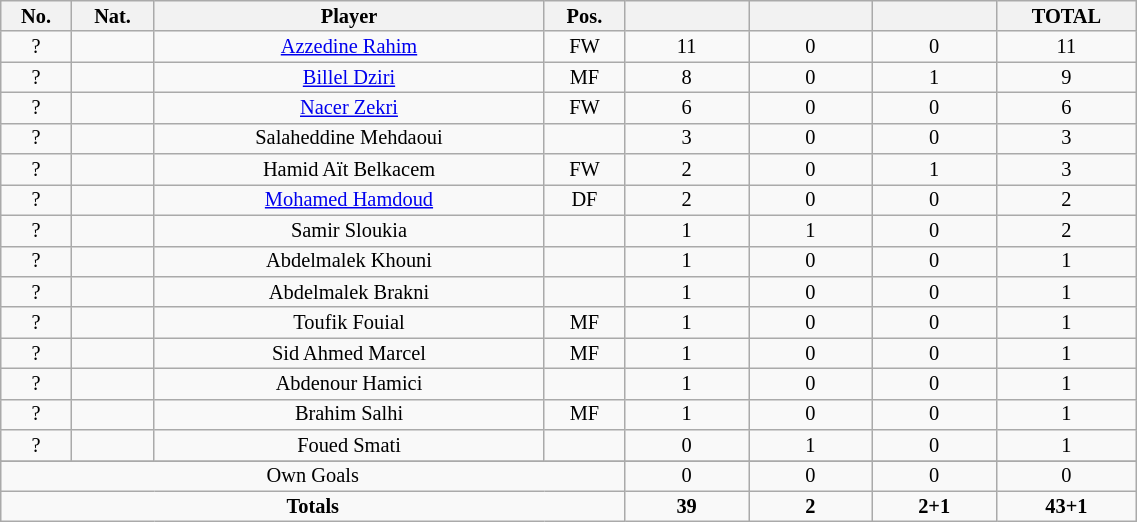<table class="wikitable sortable alternance"  style="font-size:85%; text-align:center; line-height:14px; width:60%;">
<tr>
<th width=10>No.</th>
<th width=10>Nat.</th>
<th width=140>Player</th>
<th width=10>Pos.</th>
<th width=40></th>
<th width=40></th>
<th width=40></th>
<th width=10>TOTAL</th>
</tr>
<tr>
<td>?</td>
<td></td>
<td><a href='#'>Azzedine Rahim</a></td>
<td>FW</td>
<td>11</td>
<td>0</td>
<td>0</td>
<td>11</td>
</tr>
<tr>
<td>?</td>
<td></td>
<td><a href='#'>Billel Dziri</a></td>
<td>MF</td>
<td>8</td>
<td>0</td>
<td>1</td>
<td>9</td>
</tr>
<tr>
<td>?</td>
<td></td>
<td><a href='#'>Nacer Zekri</a></td>
<td>FW</td>
<td>6</td>
<td>0</td>
<td>0</td>
<td>6</td>
</tr>
<tr>
<td>?</td>
<td></td>
<td>Salaheddine Mehdaoui</td>
<td></td>
<td>3</td>
<td>0</td>
<td>0</td>
<td>3</td>
</tr>
<tr>
<td>?</td>
<td></td>
<td>Hamid Aït Belkacem</td>
<td>FW</td>
<td>2</td>
<td>0</td>
<td>1</td>
<td>3</td>
</tr>
<tr>
<td>?</td>
<td></td>
<td><a href='#'>Mohamed Hamdoud</a></td>
<td>DF</td>
<td>2</td>
<td>0</td>
<td>0</td>
<td>2</td>
</tr>
<tr>
<td>?</td>
<td></td>
<td>Samir Sloukia</td>
<td></td>
<td>1</td>
<td>1</td>
<td>0</td>
<td>2</td>
</tr>
<tr>
<td>?</td>
<td></td>
<td>Abdelmalek Khouni</td>
<td></td>
<td>1</td>
<td>0</td>
<td>0</td>
<td>1</td>
</tr>
<tr>
<td>?</td>
<td></td>
<td>Abdelmalek Brakni</td>
<td></td>
<td>1</td>
<td>0</td>
<td>0</td>
<td>1</td>
</tr>
<tr>
<td>?</td>
<td></td>
<td>Toufik Fouial</td>
<td>MF</td>
<td>1</td>
<td>0</td>
<td>0</td>
<td>1</td>
</tr>
<tr>
<td>?</td>
<td></td>
<td>Sid Ahmed Marcel</td>
<td>MF</td>
<td>1</td>
<td>0</td>
<td>0</td>
<td>1</td>
</tr>
<tr>
<td>?</td>
<td></td>
<td>Abdenour Hamici</td>
<td></td>
<td>1</td>
<td>0</td>
<td>0</td>
<td>1</td>
</tr>
<tr>
<td>?</td>
<td></td>
<td>Brahim Salhi</td>
<td>MF</td>
<td>1</td>
<td>0</td>
<td>0</td>
<td>1</td>
</tr>
<tr>
<td>?</td>
<td></td>
<td>Foued Smati</td>
<td></td>
<td>0</td>
<td>1</td>
<td>0</td>
<td>1</td>
</tr>
<tr>
</tr>
<tr class="sortbottom">
<td colspan="4">Own Goals</td>
<td>0</td>
<td>0</td>
<td>0</td>
<td>0</td>
</tr>
<tr class="sortbottom">
<td colspan="4"><strong>Totals</strong></td>
<td><strong>39</strong></td>
<td><strong>2</strong></td>
<td><strong>2+1</strong></td>
<td><strong>43+1</strong></td>
</tr>
</table>
